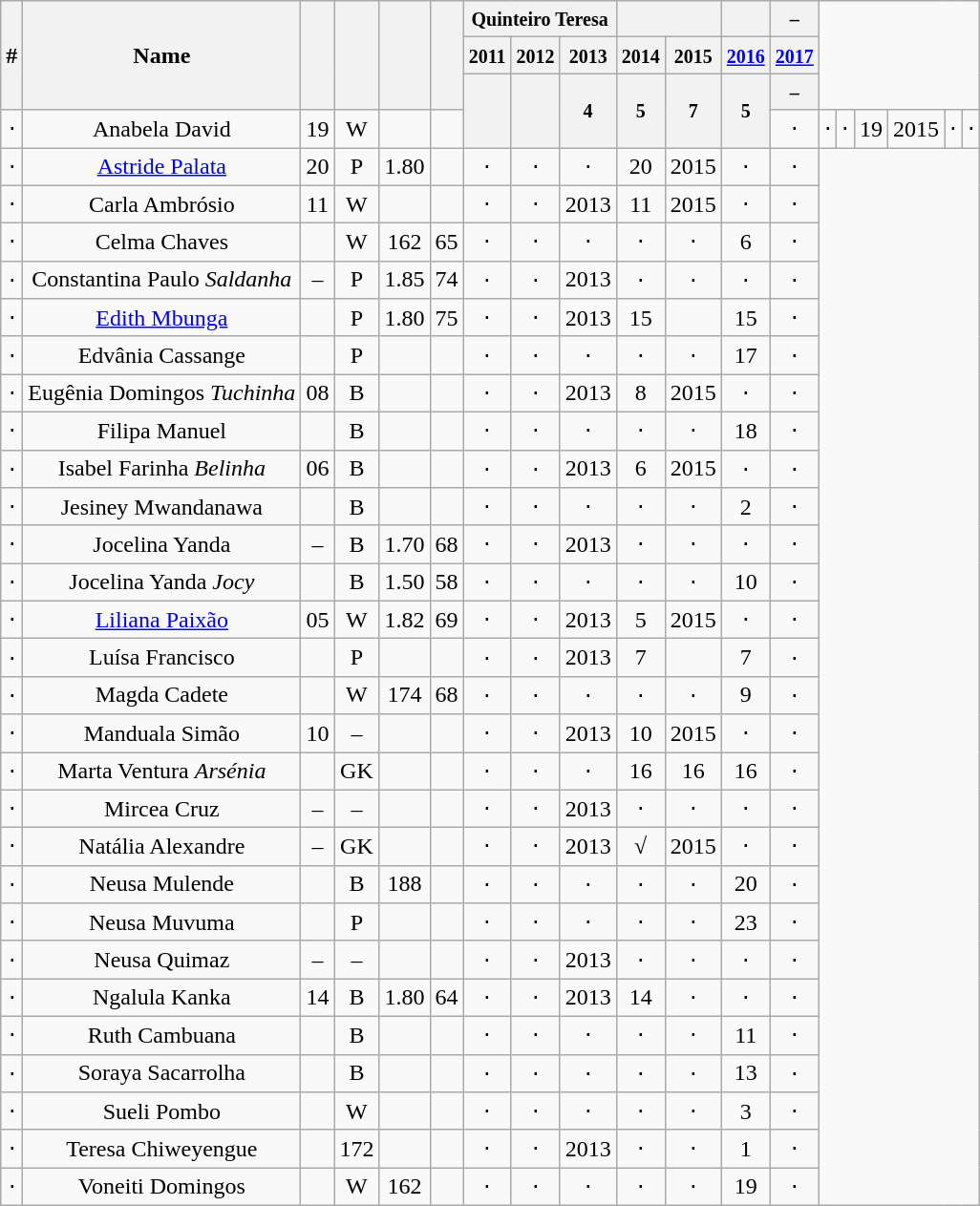<table class="wikitable plainrowheaders sortable" style="text-align:center">
<tr>
<th scope="col" rowspan="3">#</th>
<th scope="col" rowspan="3">Name</th>
<th scope="col" rowspan="3"></th>
<th scope="col" rowspan="3"></th>
<th scope="col" rowspan="3"></th>
<th scope="col" rowspan="3"></th>
<th colspan="3"><small>Quinteiro Teresa</small></th>
<th colspan="2"><small></small></th>
<th colspan="1"><small></small></th>
<th colspan="1"><small>–</small></th>
</tr>
<tr>
<th colspan="1"><small>2011</small></th>
<th colspan="1"><small>2012</small></th>
<th colspan="1"><small>2013</small></th>
<th colspan="1"><small>2014</small></th>
<th colspan="1"><small>2015</small></th>
<th colspan="1"><small><a href='#'>2016</a></small></th>
<th colspan="1"><small><a href='#'>2017</a></small></th>
</tr>
<tr>
<th scope="col" rowspan="2"><small></small></th>
<th scope="col" rowspan="2"><small></small></th>
<th scope="col" rowspan="2"><small>4</small></th>
<th scope="col" rowspan="2"><small>5</small></th>
<th scope="col" rowspan="2"><small>7</small></th>
<th scope="col" rowspan="2"><small>5</small></th>
<th scope="col" rowspan="1"><small>–</small></th>
</tr>
<tr>
<td>⋅</td>
<td>Anabela David</td>
<td>19</td>
<td>W</td>
<td></td>
<td></td>
<td>⋅</td>
<td>⋅</td>
<td>⋅</td>
<td>19</td>
<td>2015</td>
<td>⋅</td>
<td>⋅</td>
</tr>
<tr>
<td>⋅</td>
<td><a href='#'>Astride Palata</a></td>
<td>20</td>
<td>P</td>
<td>1.80</td>
<td></td>
<td>⋅</td>
<td>⋅</td>
<td>⋅</td>
<td>20</td>
<td>2015</td>
<td>⋅</td>
<td>⋅</td>
</tr>
<tr>
<td>⋅</td>
<td>Carla Ambrósio</td>
<td>11</td>
<td>W</td>
<td></td>
<td></td>
<td>⋅</td>
<td>⋅</td>
<td>2013</td>
<td>11</td>
<td>2015</td>
<td>⋅</td>
<td>⋅</td>
</tr>
<tr>
<td>⋅</td>
<td>Celma Chaves</td>
<td></td>
<td>W</td>
<td>162</td>
<td>65</td>
<td>⋅</td>
<td>⋅</td>
<td>⋅</td>
<td>⋅</td>
<td>⋅</td>
<td data-sort-value="06">6</td>
<td>⋅</td>
</tr>
<tr>
<td>⋅</td>
<td>Constantina Paulo <em>Saldanha</em></td>
<td>–</td>
<td>P</td>
<td>1.85</td>
<td>74</td>
<td>⋅</td>
<td>⋅</td>
<td>2013</td>
<td>⋅</td>
<td>⋅</td>
<td>⋅</td>
<td>⋅</td>
</tr>
<tr>
<td>⋅</td>
<td><a href='#'>Edith Mbunga</a></td>
<td></td>
<td>P</td>
<td>1.80</td>
<td>75</td>
<td>⋅</td>
<td>⋅</td>
<td>2013</td>
<td>15</td>
<td></td>
<td>15</td>
<td>⋅</td>
</tr>
<tr>
<td>⋅</td>
<td>Edvânia Cassange</td>
<td></td>
<td>P</td>
<td></td>
<td></td>
<td>⋅</td>
<td>⋅</td>
<td>⋅</td>
<td>⋅</td>
<td>⋅</td>
<td>17</td>
<td>⋅</td>
</tr>
<tr>
<td>⋅</td>
<td>Eugênia Domingos <em>Tuchinha</em></td>
<td>08</td>
<td>B</td>
<td></td>
<td></td>
<td>⋅</td>
<td>⋅</td>
<td>2013</td>
<td data-sort-value="08">8</td>
<td>2015</td>
<td>⋅</td>
<td>⋅</td>
</tr>
<tr>
<td>⋅</td>
<td>Filipa Manuel</td>
<td></td>
<td>B</td>
<td></td>
<td></td>
<td>⋅</td>
<td>⋅</td>
<td>⋅</td>
<td>⋅</td>
<td>⋅</td>
<td>18</td>
<td>⋅</td>
</tr>
<tr>
<td>⋅</td>
<td>Isabel Farinha <em>Belinha</em></td>
<td>06</td>
<td>B</td>
<td></td>
<td></td>
<td>⋅</td>
<td>⋅</td>
<td>2013</td>
<td data-sort-value="06">6</td>
<td>2015</td>
<td>⋅</td>
<td>⋅</td>
</tr>
<tr>
<td>⋅</td>
<td>Jesiney Mwandanawa</td>
<td></td>
<td>B</td>
<td></td>
<td></td>
<td>⋅</td>
<td>⋅</td>
<td>⋅</td>
<td>⋅</td>
<td>⋅</td>
<td data-sort-value="02">2</td>
<td>⋅</td>
</tr>
<tr>
<td>⋅</td>
<td>Jocelina Yanda</td>
<td>–</td>
<td>B</td>
<td>1.70</td>
<td>68</td>
<td>⋅</td>
<td>⋅</td>
<td>2013</td>
<td>⋅</td>
<td>⋅</td>
<td>⋅</td>
<td>⋅</td>
</tr>
<tr>
<td>⋅</td>
<td>Jocelina Yanda <em>Jocy</em></td>
<td></td>
<td>B</td>
<td>1.50</td>
<td>58</td>
<td>⋅</td>
<td>⋅</td>
<td>⋅</td>
<td>⋅</td>
<td>⋅</td>
<td>10</td>
<td>⋅</td>
</tr>
<tr>
<td>⋅</td>
<td><a href='#'>Liliana Paixão</a></td>
<td>05</td>
<td>W</td>
<td>1.82</td>
<td>69</td>
<td>⋅</td>
<td>⋅</td>
<td>2013</td>
<td data-sort-value="05">5</td>
<td>2015</td>
<td>⋅</td>
<td>⋅</td>
</tr>
<tr>
<td>⋅</td>
<td>Luísa Francisco</td>
<td></td>
<td>P</td>
<td></td>
<td></td>
<td>⋅</td>
<td>⋅</td>
<td>2013</td>
<td data-sort-value="07">7</td>
<td></td>
<td data-sort-value="07">7</td>
<td>⋅</td>
</tr>
<tr>
<td>⋅</td>
<td>Magda Cadete</td>
<td></td>
<td>W</td>
<td>174</td>
<td>68</td>
<td>⋅</td>
<td>⋅</td>
<td>⋅</td>
<td>⋅</td>
<td>⋅</td>
<td data-sort-value="09">9</td>
<td>⋅</td>
</tr>
<tr>
<td>⋅</td>
<td>Manduala Simão</td>
<td>10</td>
<td>–</td>
<td></td>
<td></td>
<td>⋅</td>
<td>⋅</td>
<td>2013</td>
<td>10</td>
<td>2015</td>
<td>⋅</td>
<td>⋅</td>
</tr>
<tr>
<td>⋅</td>
<td>Marta Ventura <em>Arsénia</em></td>
<td></td>
<td>GK</td>
<td></td>
<td></td>
<td>⋅</td>
<td>⋅</td>
<td>⋅</td>
<td>16</td>
<td>16</td>
<td>16</td>
<td>⋅</td>
</tr>
<tr>
<td>⋅</td>
<td>Mircea Cruz</td>
<td>–</td>
<td>–</td>
<td></td>
<td></td>
<td>⋅</td>
<td>⋅</td>
<td>2013</td>
<td>⋅</td>
<td>⋅</td>
<td>⋅</td>
<td>⋅</td>
</tr>
<tr>
<td>⋅</td>
<td>Natália Alexandre</td>
<td>–</td>
<td>GK</td>
<td></td>
<td></td>
<td>⋅</td>
<td>⋅</td>
<td>2013</td>
<td>√</td>
<td>2015</td>
<td>⋅</td>
<td>⋅</td>
</tr>
<tr>
<td>⋅</td>
<td>Neusa Mulende</td>
<td></td>
<td>B</td>
<td>188</td>
<td></td>
<td>⋅</td>
<td>⋅</td>
<td>⋅</td>
<td>⋅</td>
<td>⋅</td>
<td>20</td>
<td>⋅</td>
</tr>
<tr>
<td>⋅</td>
<td>Neusa Muvuma</td>
<td></td>
<td>P</td>
<td></td>
<td></td>
<td>⋅</td>
<td>⋅</td>
<td>⋅</td>
<td>⋅</td>
<td>⋅</td>
<td>23</td>
<td>⋅</td>
</tr>
<tr>
<td>⋅</td>
<td>Neusa Quimaz</td>
<td>–</td>
<td>–</td>
<td></td>
<td></td>
<td>⋅</td>
<td>⋅</td>
<td>2013</td>
<td>⋅</td>
<td>⋅</td>
<td>⋅</td>
<td>⋅</td>
</tr>
<tr>
<td>⋅</td>
<td>Ngalula Kanka</td>
<td>14</td>
<td>B</td>
<td>1.80</td>
<td>64</td>
<td>⋅</td>
<td>⋅</td>
<td>2013</td>
<td>14</td>
<td>⋅</td>
<td>⋅</td>
<td>⋅</td>
</tr>
<tr>
<td>⋅</td>
<td>Ruth Cambuana</td>
<td></td>
<td>B</td>
<td></td>
<td></td>
<td>⋅</td>
<td>⋅</td>
<td>⋅</td>
<td>⋅</td>
<td>⋅</td>
<td>11</td>
<td>⋅</td>
</tr>
<tr>
<td>⋅</td>
<td>Soraya Sacarrolha</td>
<td></td>
<td>B</td>
<td></td>
<td></td>
<td>⋅</td>
<td>⋅</td>
<td>⋅</td>
<td>⋅</td>
<td>⋅</td>
<td>13</td>
<td>⋅</td>
</tr>
<tr>
<td>⋅</td>
<td>Sueli Pombo</td>
<td></td>
<td>W</td>
<td></td>
<td></td>
<td>⋅</td>
<td>⋅</td>
<td>⋅</td>
<td>⋅</td>
<td>⋅</td>
<td data-sort-value="03">3</td>
<td>⋅</td>
</tr>
<tr>
<td>⋅</td>
<td>Teresa Chiweyengue</td>
<td></td>
<td>172</td>
<td></td>
<td></td>
<td>⋅</td>
<td>⋅</td>
<td>2013</td>
<td>⋅</td>
<td>⋅</td>
<td data-sort-value="01">1</td>
<td>⋅</td>
</tr>
<tr>
<td>⋅</td>
<td>Voneiti Domingos</td>
<td></td>
<td>W</td>
<td>162</td>
<td></td>
<td>⋅</td>
<td>⋅</td>
<td>⋅</td>
<td>⋅</td>
<td>⋅</td>
<td>19</td>
<td>⋅</td>
</tr>
</table>
